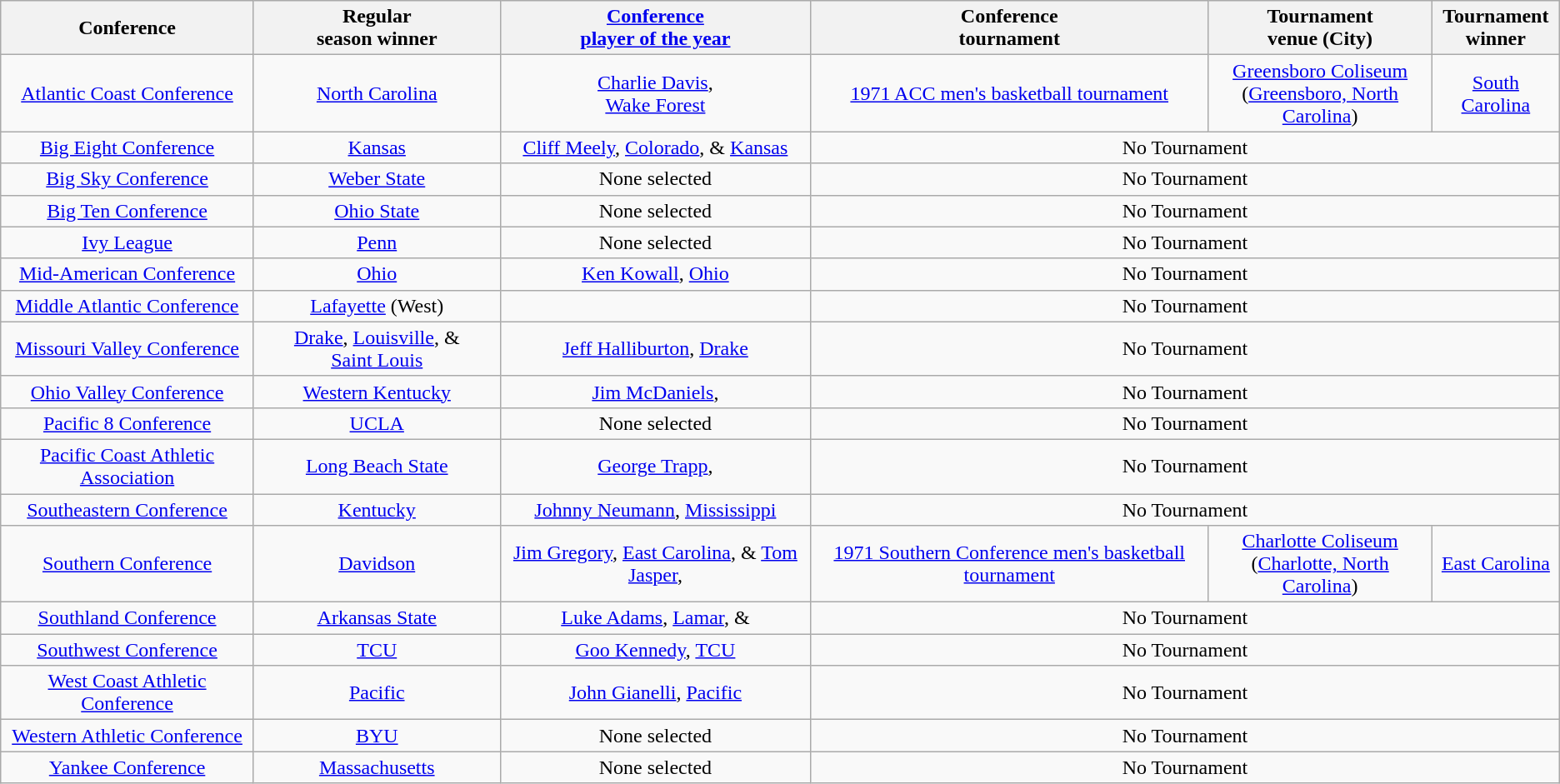<table class="wikitable" style="text-align:center;">
<tr>
<th>Conference</th>
<th>Regular <br> season winner</th>
<th><a href='#'>Conference <br> player of the year</a></th>
<th>Conference <br> tournament</th>
<th>Tournament <br> venue (City)</th>
<th>Tournament <br> winner</th>
</tr>
<tr>
<td><a href='#'>Atlantic Coast Conference</a></td>
<td><a href='#'>North Carolina</a></td>
<td><a href='#'>Charlie Davis</a>,<br><a href='#'>Wake Forest</a></td>
<td><a href='#'>1971 ACC men's basketball tournament</a></td>
<td><a href='#'>Greensboro Coliseum</a><br>(<a href='#'>Greensboro, North Carolina</a>)</td>
<td><a href='#'>South Carolina</a></td>
</tr>
<tr>
<td><a href='#'>Big Eight Conference</a></td>
<td><a href='#'>Kansas</a></td>
<td><a href='#'>Cliff Meely</a>, <a href='#'>Colorado</a>, &  <a href='#'>Kansas</a></td>
<td colspan=3>No Tournament</td>
</tr>
<tr>
<td><a href='#'>Big Sky Conference</a></td>
<td><a href='#'>Weber State</a></td>
<td>None selected</td>
<td colspan=3>No Tournament</td>
</tr>
<tr>
<td><a href='#'>Big Ten Conference</a></td>
<td><a href='#'>Ohio State</a></td>
<td>None selected</td>
<td colspan=3>No Tournament</td>
</tr>
<tr>
<td><a href='#'>Ivy League</a></td>
<td><a href='#'>Penn</a></td>
<td>None selected</td>
<td colspan=3>No Tournament</td>
</tr>
<tr>
<td><a href='#'>Mid-American Conference</a></td>
<td><a href='#'>Ohio</a></td>
<td><a href='#'>Ken Kowall</a>, <a href='#'>Ohio</a></td>
<td colspan=3>No Tournament</td>
</tr>
<tr>
<td><a href='#'>Middle Atlantic Conference</a></td>
<td> <a href='#'>Lafayette</a> (West)</td>
<td></td>
<td colspan=3>No Tournament</td>
</tr>
<tr>
<td><a href='#'>Missouri Valley Conference</a></td>
<td><a href='#'>Drake</a>, <a href='#'>Louisville</a>, & <a href='#'>Saint Louis</a></td>
<td><a href='#'>Jeff Halliburton</a>, <a href='#'>Drake</a></td>
<td colspan=3>No Tournament</td>
</tr>
<tr>
<td><a href='#'>Ohio Valley Conference</a></td>
<td><a href='#'>Western Kentucky</a></td>
<td><a href='#'>Jim McDaniels</a>, </td>
<td colspan=3>No Tournament</td>
</tr>
<tr>
<td><a href='#'>Pacific 8 Conference</a></td>
<td><a href='#'>UCLA</a></td>
<td>None selected</td>
<td colspan=3>No Tournament</td>
</tr>
<tr>
<td><a href='#'>Pacific Coast Athletic Association</a></td>
<td><a href='#'>Long Beach State</a></td>
<td><a href='#'>George Trapp</a>, </td>
<td colspan=3>No Tournament</td>
</tr>
<tr>
<td><a href='#'>Southeastern Conference</a></td>
<td><a href='#'>Kentucky</a></td>
<td><a href='#'>Johnny Neumann</a>, <a href='#'>Mississippi</a></td>
<td colspan=3>No Tournament</td>
</tr>
<tr>
<td><a href='#'>Southern Conference</a></td>
<td><a href='#'>Davidson</a></td>
<td><a href='#'>Jim Gregory</a>, <a href='#'>East Carolina</a>, & <a href='#'>Tom Jasper</a>, </td>
<td><a href='#'>1971 Southern Conference men's basketball tournament</a></td>
<td><a href='#'>Charlotte Coliseum</a><br>(<a href='#'>Charlotte, North Carolina</a>)</td>
<td><a href='#'>East Carolina</a></td>
</tr>
<tr>
<td><a href='#'>Southland Conference</a></td>
<td><a href='#'>Arkansas State</a></td>
<td><a href='#'>Luke Adams</a>, <a href='#'>Lamar</a>, &  </td>
<td colspan=3>No Tournament</td>
</tr>
<tr>
<td><a href='#'>Southwest Conference</a></td>
<td><a href='#'>TCU</a></td>
<td><a href='#'>Goo Kennedy</a>, <a href='#'>TCU</a></td>
<td colspan=3>No Tournament</td>
</tr>
<tr>
<td><a href='#'>West Coast Athletic Conference</a></td>
<td><a href='#'>Pacific</a></td>
<td><a href='#'>John Gianelli</a>, <a href='#'>Pacific</a></td>
<td colspan=3>No Tournament</td>
</tr>
<tr>
<td><a href='#'>Western Athletic Conference</a></td>
<td><a href='#'>BYU</a></td>
<td>None selected</td>
<td colspan=3>No Tournament</td>
</tr>
<tr>
<td><a href='#'>Yankee Conference</a></td>
<td><a href='#'>Massachusetts</a></td>
<td>None selected</td>
<td colspan=3>No Tournament</td>
</tr>
</table>
